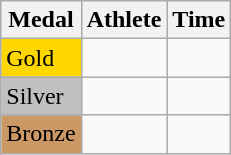<table class="wikitable">
<tr>
<th>Medal</th>
<th>Athlete</th>
<th>Time</th>
</tr>
<tr>
<td bgcolor="gold">Gold</td>
<td></td>
<td></td>
</tr>
<tr>
<td bgcolor="silver">Silver</td>
<td></td>
<td></td>
</tr>
<tr>
<td bgcolor="CC9966">Bronze</td>
<td></td>
<td></td>
</tr>
</table>
